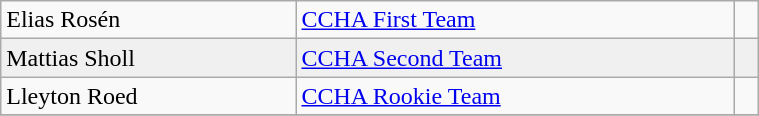<table class="wikitable" width=40%>
<tr>
<td>Elias Rosén</td>
<td rowspan=1><a href='#'>CCHA First Team</a></td>
<td rowspan=1></td>
</tr>
<tr bgcolor=f0f0f0>
<td>Mattias Sholl</td>
<td rowspan=1><a href='#'>CCHA Second Team</a></td>
<td rowspan=1></td>
</tr>
<tr>
<td>Lleyton Roed</td>
<td rowspan=1><a href='#'>CCHA Rookie Team</a></td>
<td rowspan=1></td>
</tr>
<tr>
</tr>
</table>
